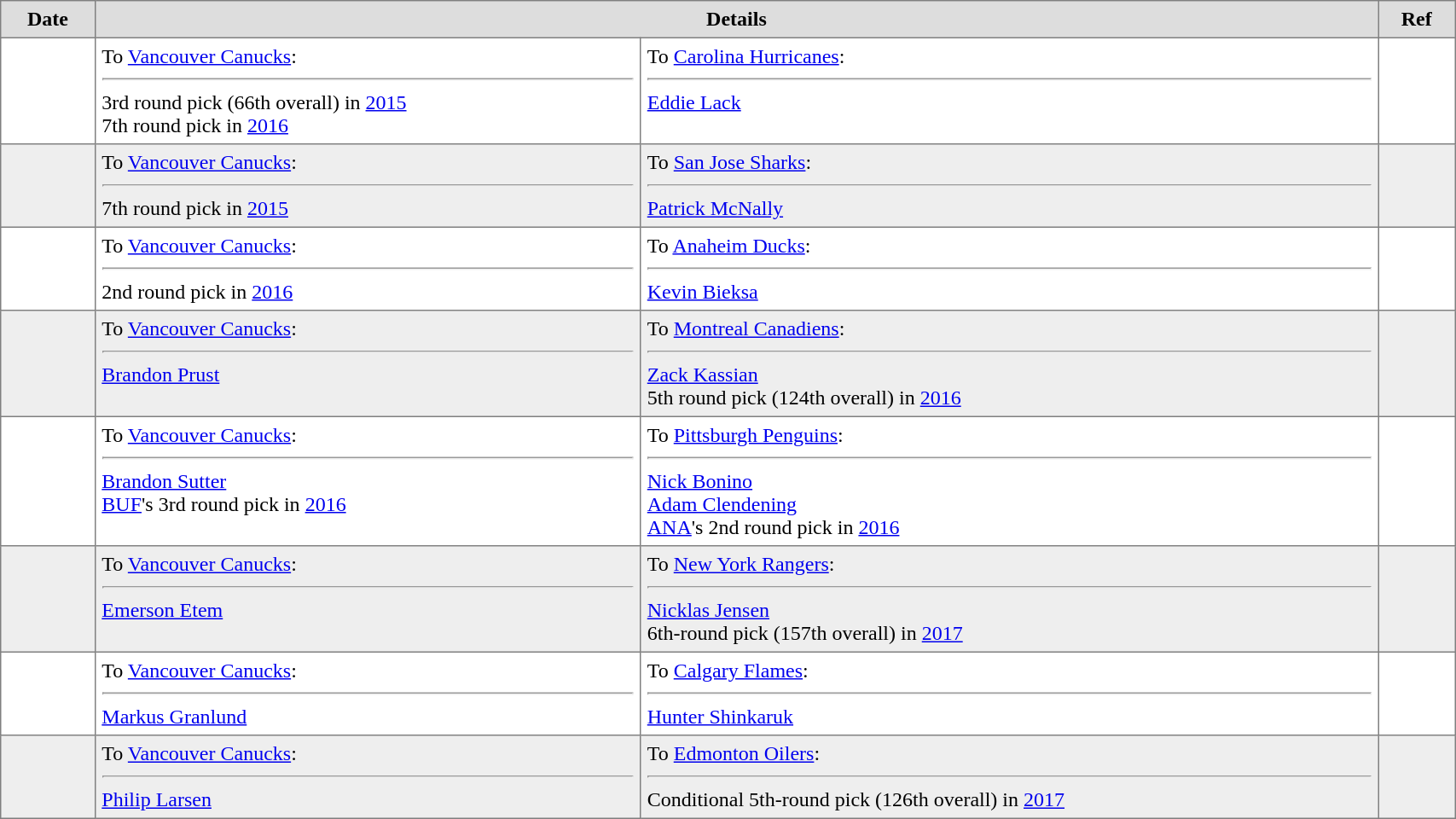<table border="1"  cellpadding="5" style="border-collapse:collapse; width:90%;">
<tr style="background:#ddd;">
<th>Date</th>
<th colspan="2" style="text-align:center;">Details</th>
<th>Ref</th>
</tr>
<tr style="background:#fff;">
<td></td>
<td valign="top">To <a href='#'>Vancouver Canucks</a>:<hr>3rd round pick (66th overall) in <a href='#'>2015</a> <br> 7th round pick in <a href='#'>2016</a></td>
<td valign="top">To <a href='#'>Carolina Hurricanes</a>:<hr><a href='#'>Eddie Lack</a></td>
<td></td>
</tr>
<tr style="background:#eee;">
<td></td>
<td valign="top">To <a href='#'>Vancouver Canucks</a>:<hr>7th round pick in <a href='#'>2015</a></td>
<td valign="top">To <a href='#'>San Jose Sharks</a>:<hr><a href='#'>Patrick McNally</a></td>
<td></td>
</tr>
<tr style="background:#fff;">
<td></td>
<td valign="top">To <a href='#'>Vancouver Canucks</a>:<hr>2nd round pick in <a href='#'>2016</a></td>
<td valign="top">To <a href='#'>Anaheim Ducks</a>:<hr><a href='#'>Kevin Bieksa</a></td>
<td></td>
</tr>
<tr style="background:#eee;">
<td></td>
<td valign="top">To <a href='#'>Vancouver Canucks</a>:<hr><a href='#'>Brandon Prust</a></td>
<td valign="top">To <a href='#'>Montreal Canadiens</a>:<hr><a href='#'>Zack Kassian</a> <br> 5th round pick (124th overall) in <a href='#'>2016</a></td>
<td></td>
</tr>
<tr style="background:#fff;">
<td></td>
<td valign="top">To <a href='#'>Vancouver Canucks</a>:<hr><a href='#'>Brandon Sutter</a> <br> <a href='#'>BUF</a>'s 3rd round pick in <a href='#'>2016</a></td>
<td valign="top">To <a href='#'>Pittsburgh Penguins</a>:<hr><a href='#'>Nick Bonino</a> <br> <a href='#'>Adam Clendening</a> <br> <a href='#'>ANA</a>'s 2nd round pick in <a href='#'>2016</a></td>
<td></td>
</tr>
<tr style="background:#eee;">
<td></td>
<td valign="top">To <a href='#'>Vancouver Canucks</a>:<hr><a href='#'>Emerson Etem</a></td>
<td valign="top">To <a href='#'>New York Rangers</a>:<hr><a href='#'>Nicklas Jensen</a><br>6th-round pick (157th overall) in <a href='#'>2017</a></td>
<td></td>
</tr>
<tr style="background:#fff;">
<td></td>
<td valign="top">To <a href='#'>Vancouver Canucks</a>:<hr><a href='#'>Markus Granlund</a></td>
<td valign="top">To <a href='#'>Calgary Flames</a>:<hr><a href='#'>Hunter Shinkaruk</a></td>
<td></td>
</tr>
<tr style="background:#eee;">
<td></td>
<td valign="top">To <a href='#'>Vancouver Canucks</a>:<hr><a href='#'>Philip Larsen</a></td>
<td valign="top">To <a href='#'>Edmonton Oilers</a>:<hr>Conditional 5th-round pick (126th overall) in <a href='#'>2017</a></td>
<td></td>
</tr>
</table>
